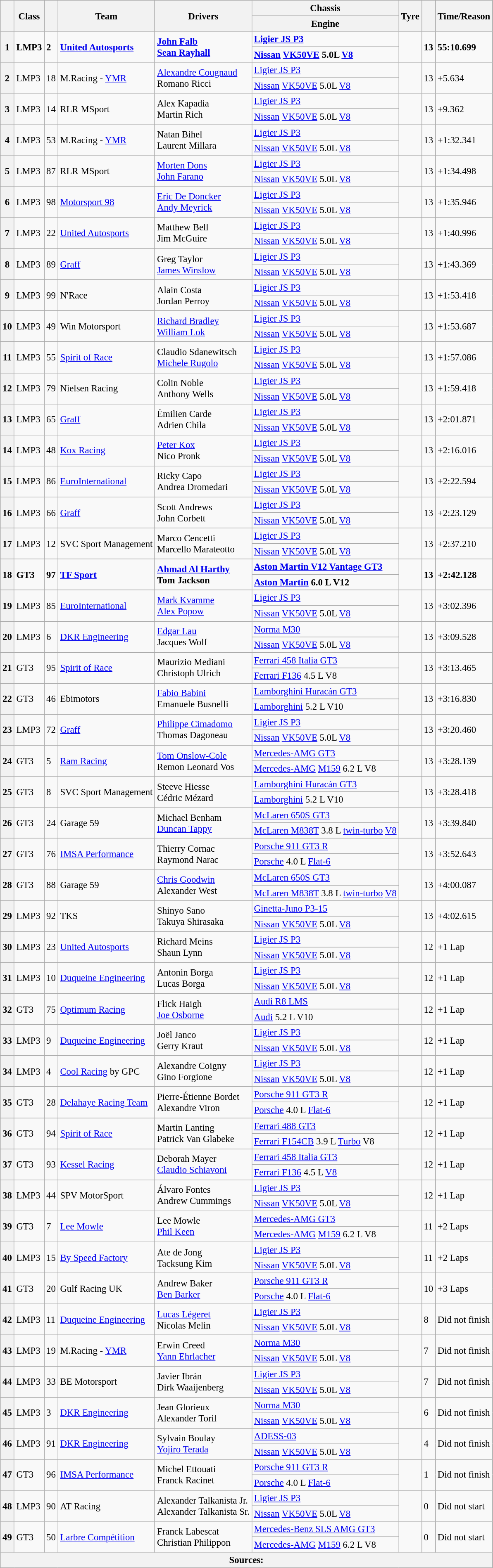<table class="wikitable" style="font-size: 95%;">
<tr>
<th rowspan=2></th>
<th rowspan=2>Class</th>
<th rowspan=2></th>
<th rowspan=2>Team</th>
<th rowspan=2>Drivers</th>
<th scope=col>Chassis</th>
<th rowspan=2>Tyre</th>
<th rowspan=2></th>
<th rowspan=2>Time/Reason</th>
</tr>
<tr>
<th scope=col>Engine</th>
</tr>
<tr>
<th rowspan=2>1</th>
<td rowspan=2><strong>LMP3</strong></td>
<td rowspan=2><strong>2</strong></td>
<td rowspan=2><strong> <a href='#'>United Autosports</a></strong></td>
<td rowspan=2><strong> <a href='#'>John Falb</a><br> <a href='#'>Sean Rayhall</a></strong></td>
<td><strong><a href='#'>Ligier JS P3</a></strong></td>
<td rowspan=2></td>
<td rowspan=2><strong>13</strong></td>
<td rowspan=2><strong>55:10.699</strong></td>
</tr>
<tr>
<td><strong><a href='#'>Nissan</a> <a href='#'>VK50VE</a> 5.0L <a href='#'>V8</a></strong></td>
</tr>
<tr>
<th rowspan=2>2</th>
<td rowspan=2>LMP3</td>
<td rowspan=2>18</td>
<td rowspan=2> M.Racing - <a href='#'>YMR</a></td>
<td rowspan=2> <a href='#'>Alexandre Cougnaud</a><br> Romano Ricci</td>
<td><a href='#'>Ligier JS P3</a></td>
<td rowspan=2></td>
<td rowspan=2>13</td>
<td rowspan=2>+5.634</td>
</tr>
<tr>
<td><a href='#'>Nissan</a> <a href='#'>VK50VE</a> 5.0L <a href='#'>V8</a></td>
</tr>
<tr>
<th rowspan=2>3</th>
<td rowspan=2>LMP3</td>
<td rowspan=2>14</td>
<td rowspan=2> RLR MSport</td>
<td rowspan=2> Alex Kapadia<br> Martin Rich</td>
<td><a href='#'>Ligier JS P3</a></td>
<td rowspan=2></td>
<td rowspan=2>13</td>
<td rowspan=2>+9.362</td>
</tr>
<tr>
<td><a href='#'>Nissan</a> <a href='#'>VK50VE</a> 5.0L <a href='#'>V8</a></td>
</tr>
<tr>
<th rowspan=2>4</th>
<td rowspan=2>LMP3</td>
<td rowspan=2>53</td>
<td rowspan=2> M.Racing - <a href='#'>YMR</a></td>
<td rowspan=2> Natan Bihel<br> Laurent Millara</td>
<td><a href='#'>Ligier JS P3</a></td>
<td rowspan=2></td>
<td rowspan=2>13</td>
<td rowspan=2>+1:32.341</td>
</tr>
<tr>
<td><a href='#'>Nissan</a> <a href='#'>VK50VE</a> 5.0L <a href='#'>V8</a></td>
</tr>
<tr>
<th rowspan=2>5</th>
<td rowspan=2>LMP3</td>
<td rowspan=2>87</td>
<td rowspan=2> RLR MSport</td>
<td rowspan=2> <a href='#'>Morten Dons</a><br> <a href='#'>John Farano</a></td>
<td><a href='#'>Ligier JS P3</a></td>
<td rowspan=2></td>
<td rowspan=2>13</td>
<td rowspan=2>+1:34.498</td>
</tr>
<tr>
<td><a href='#'>Nissan</a> <a href='#'>VK50VE</a> 5.0L <a href='#'>V8</a></td>
</tr>
<tr>
<th rowspan=2>6</th>
<td rowspan=2>LMP3</td>
<td rowspan=2>98</td>
<td rowspan=2> <a href='#'>Motorsport 98</a></td>
<td rowspan=2> <a href='#'>Eric De Doncker</a><br> <a href='#'>Andy Meyrick</a></td>
<td><a href='#'>Ligier JS P3</a></td>
<td rowspan=2></td>
<td rowspan=2>13</td>
<td rowspan=2>+1:35.946</td>
</tr>
<tr>
<td><a href='#'>Nissan</a> <a href='#'>VK50VE</a> 5.0L <a href='#'>V8</a></td>
</tr>
<tr>
<th rowspan=2>7</th>
<td rowspan=2>LMP3</td>
<td rowspan=2>22</td>
<td rowspan=2> <a href='#'>United Autosports</a></td>
<td rowspan=2> Matthew Bell<br> Jim McGuire</td>
<td><a href='#'>Ligier JS P3</a></td>
<td rowspan=2></td>
<td rowspan=2>13</td>
<td rowspan=2>+1:40.996</td>
</tr>
<tr>
<td><a href='#'>Nissan</a> <a href='#'>VK50VE</a> 5.0L <a href='#'>V8</a></td>
</tr>
<tr>
<th rowspan=2>8</th>
<td rowspan=2>LMP3</td>
<td rowspan=2>89</td>
<td rowspan=2> <a href='#'>Graff</a></td>
<td rowspan=2> Greg Taylor<br> <a href='#'>James Winslow</a></td>
<td><a href='#'>Ligier JS P3</a></td>
<td rowspan=2></td>
<td rowspan=2>13</td>
<td rowspan=2>+1:43.369</td>
</tr>
<tr>
<td><a href='#'>Nissan</a> <a href='#'>VK50VE</a> 5.0L <a href='#'>V8</a></td>
</tr>
<tr>
<th rowspan=2>9</th>
<td rowspan=2>LMP3</td>
<td rowspan=2>99</td>
<td rowspan=2> N'Race</td>
<td rowspan=2> Alain Costa<br> Jordan Perroy</td>
<td><a href='#'>Ligier JS P3</a></td>
<td rowspan=2></td>
<td rowspan=2>13</td>
<td rowspan=2>+1:53.418</td>
</tr>
<tr>
<td><a href='#'>Nissan</a> <a href='#'>VK50VE</a> 5.0L <a href='#'>V8</a></td>
</tr>
<tr>
<th rowspan=2>10</th>
<td rowspan=2>LMP3</td>
<td rowspan=2>49</td>
<td rowspan=2> Win Motorsport</td>
<td rowspan=2> <a href='#'>Richard Bradley</a><br> <a href='#'>William Lok</a></td>
<td><a href='#'>Ligier JS P3</a></td>
<td rowspan=2></td>
<td rowspan=2>13</td>
<td rowspan=2>+1:53.687</td>
</tr>
<tr>
<td><a href='#'>Nissan</a> <a href='#'>VK50VE</a> 5.0L <a href='#'>V8</a></td>
</tr>
<tr>
<th rowspan=2>11</th>
<td rowspan=2>LMP3</td>
<td rowspan=2>55</td>
<td rowspan=2> <a href='#'>Spirit of Race</a></td>
<td rowspan=2> Claudio Sdanewitsch<br> <a href='#'>Michele Rugolo</a></td>
<td><a href='#'>Ligier JS P3</a></td>
<td rowspan=2></td>
<td rowspan=2>13</td>
<td rowspan=2>+1:57.086</td>
</tr>
<tr>
<td><a href='#'>Nissan</a> <a href='#'>VK50VE</a> 5.0L <a href='#'>V8</a></td>
</tr>
<tr>
<th rowspan=2>12</th>
<td rowspan=2>LMP3</td>
<td rowspan=2>79</td>
<td rowspan=2> Nielsen Racing</td>
<td rowspan=2> Colin Noble<br> Anthony Wells</td>
<td><a href='#'>Ligier JS P3</a></td>
<td rowspan=2></td>
<td rowspan=2>13</td>
<td rowspan=2>+1:59.418</td>
</tr>
<tr>
<td><a href='#'>Nissan</a> <a href='#'>VK50VE</a> 5.0L <a href='#'>V8</a></td>
</tr>
<tr>
<th rowspan=2>13</th>
<td rowspan=2>LMP3</td>
<td rowspan=2>65</td>
<td rowspan=2> <a href='#'>Graff</a></td>
<td rowspan=2> Émilien Carde<br> Adrien Chila</td>
<td><a href='#'>Ligier JS P3</a></td>
<td rowspan=2></td>
<td rowspan=2>13</td>
<td rowspan=2>+2:01.871</td>
</tr>
<tr>
<td><a href='#'>Nissan</a> <a href='#'>VK50VE</a> 5.0L <a href='#'>V8</a></td>
</tr>
<tr>
<th rowspan=2>14</th>
<td rowspan=2>LMP3</td>
<td rowspan=2>48</td>
<td rowspan=2> <a href='#'>Kox Racing</a></td>
<td rowspan=2> <a href='#'>Peter Kox</a><br> Nico Pronk</td>
<td><a href='#'>Ligier JS P3</a></td>
<td rowspan=2></td>
<td rowspan=2>13</td>
<td rowspan=2>+2:16.016</td>
</tr>
<tr>
<td><a href='#'>Nissan</a> <a href='#'>VK50VE</a> 5.0L <a href='#'>V8</a></td>
</tr>
<tr>
<th rowspan=2>15</th>
<td rowspan=2>LMP3</td>
<td rowspan=2>86</td>
<td rowspan=2> <a href='#'>EuroInternational</a></td>
<td rowspan=2> Ricky Capo<br> Andrea Dromedari</td>
<td><a href='#'>Ligier JS P3</a></td>
<td rowspan=2></td>
<td rowspan=2>13</td>
<td rowspan=2>+2:22.594</td>
</tr>
<tr>
<td><a href='#'>Nissan</a> <a href='#'>VK50VE</a> 5.0L <a href='#'>V8</a></td>
</tr>
<tr>
<th rowspan=2>16</th>
<td rowspan=2>LMP3</td>
<td rowspan=2>66</td>
<td rowspan=2> <a href='#'>Graff</a></td>
<td rowspan=2> Scott Andrews<br> John Corbett</td>
<td><a href='#'>Ligier JS P3</a></td>
<td rowspan=2></td>
<td rowspan=2>13</td>
<td rowspan=2>+2:23.129</td>
</tr>
<tr>
<td><a href='#'>Nissan</a> <a href='#'>VK50VE</a> 5.0L <a href='#'>V8</a></td>
</tr>
<tr>
<th rowspan=2>17</th>
<td rowspan=2>LMP3</td>
<td rowspan=2>12</td>
<td rowspan=2> SVC Sport Management</td>
<td rowspan=2> Marco Cencetti<br> Marcello Marateotto</td>
<td><a href='#'>Ligier JS P3</a></td>
<td rowspan=2></td>
<td rowspan=2>13</td>
<td rowspan=2>+2:37.210</td>
</tr>
<tr>
<td><a href='#'>Nissan</a> <a href='#'>VK50VE</a> 5.0L <a href='#'>V8</a></td>
</tr>
<tr>
<th rowspan=2>18</th>
<td rowspan=2><strong>GT3</strong></td>
<td rowspan=2><strong>97</strong></td>
<td rowspan=2><strong> <a href='#'>TF Sport</a></strong></td>
<td rowspan=2><strong> <a href='#'>Ahmad Al Harthy</a><br> Tom Jackson</strong></td>
<td><a href='#'><strong>Aston Martin V12 Vantage GT3</strong></a></td>
<td rowspan=2></td>
<td rowspan=2><strong>13</strong></td>
<td rowspan=2><strong>+2:42.128</strong></td>
</tr>
<tr>
<td><strong><a href='#'>Aston Martin</a> 6.0 L V12</strong></td>
</tr>
<tr>
<th rowspan=2>19</th>
<td rowspan=2>LMP3</td>
<td rowspan=2>85</td>
<td rowspan=2> <a href='#'>EuroInternational</a></td>
<td rowspan=2> <a href='#'>Mark Kvamme</a><br> <a href='#'>Alex Popow</a></td>
<td><a href='#'>Ligier JS P3</a></td>
<td rowspan=2></td>
<td rowspan=2>13</td>
<td rowspan=2>+3:02.396</td>
</tr>
<tr>
<td><a href='#'>Nissan</a> <a href='#'>VK50VE</a> 5.0L <a href='#'>V8</a></td>
</tr>
<tr>
<th rowspan=2>20</th>
<td rowspan=2>LMP3</td>
<td rowspan=2>6</td>
<td rowspan=2> <a href='#'>DKR Engineering</a></td>
<td rowspan=2> <a href='#'>Edgar Lau</a><br> Jacques Wolf</td>
<td><a href='#'>Norma M30</a></td>
<td rowspan=2></td>
<td rowspan=2>13</td>
<td rowspan=2>+3:09.528</td>
</tr>
<tr>
<td><a href='#'>Nissan</a> <a href='#'>VK50VE</a> 5.0L <a href='#'>V8</a></td>
</tr>
<tr>
<th rowspan=2>21</th>
<td rowspan=2>GT3</td>
<td rowspan=2>95</td>
<td rowspan=2> <a href='#'>Spirit of Race</a></td>
<td rowspan=2> Maurizio Mediani<br> Christoph Ulrich</td>
<td><a href='#'>Ferrari 458 Italia GT3</a></td>
<td rowspan=2></td>
<td rowspan=2>13</td>
<td rowspan=2>+3:13.465</td>
</tr>
<tr>
<td><a href='#'>Ferrari F136</a> 4.5 L V8</td>
</tr>
<tr>
<th rowspan=2>22</th>
<td rowspan=2>GT3</td>
<td rowspan=2>46</td>
<td rowspan=2> Ebimotors</td>
<td rowspan=2> <a href='#'>Fabio Babini</a><br> Emanuele Busnelli</td>
<td><a href='#'>Lamborghini Huracán GT3</a></td>
<td rowspan=2></td>
<td rowspan=2>13</td>
<td rowspan=2>+3:16.830</td>
</tr>
<tr>
<td><a href='#'>Lamborghini</a> 5.2 L V10</td>
</tr>
<tr>
<th rowspan=2>23</th>
<td rowspan=2>LMP3</td>
<td rowspan=2>72</td>
<td rowspan=2> <a href='#'>Graff</a></td>
<td rowspan=2> <a href='#'>Philippe Cimadomo</a><br> Thomas Dagoneau</td>
<td><a href='#'>Ligier JS P3</a></td>
<td rowspan=2></td>
<td rowspan=2>13</td>
<td rowspan=2>+3:20.460</td>
</tr>
<tr>
<td><a href='#'>Nissan</a> <a href='#'>VK50VE</a> 5.0L <a href='#'>V8</a></td>
</tr>
<tr>
<th rowspan=2>24</th>
<td rowspan=2>GT3</td>
<td rowspan=2>5</td>
<td rowspan=2> <a href='#'>Ram Racing</a></td>
<td rowspan=2> <a href='#'>Tom Onslow-Cole</a><br> Remon Leonard Vos</td>
<td><a href='#'>Mercedes-AMG GT3</a></td>
<td rowspan=2></td>
<td rowspan=2>13</td>
<td rowspan=2>+3:28.139</td>
</tr>
<tr>
<td><a href='#'>Mercedes-AMG</a> <a href='#'>M159</a> 6.2 L V8</td>
</tr>
<tr>
<th rowspan=2>25</th>
<td rowspan=2>GT3</td>
<td rowspan=2>8</td>
<td rowspan=2> SVC Sport Management</td>
<td rowspan=2> Steeve Hiesse<br> Cédric Mézard</td>
<td><a href='#'>Lamborghini Huracán GT3</a></td>
<td rowspan=2></td>
<td rowspan=2>13</td>
<td rowspan=2>+3:28.418</td>
</tr>
<tr>
<td><a href='#'>Lamborghini</a> 5.2 L V10</td>
</tr>
<tr>
<th rowspan=2>26</th>
<td rowspan=2>GT3</td>
<td rowspan=2>24</td>
<td rowspan=2> Garage 59</td>
<td rowspan=2> Michael Benham<br> <a href='#'>Duncan Tappy</a></td>
<td><a href='#'>McLaren 650S GT3</a></td>
<td rowspan=2></td>
<td rowspan=2>13</td>
<td rowspan=2>+3:39.840</td>
</tr>
<tr>
<td><a href='#'>McLaren M838T</a> 3.8 L <a href='#'>twin-turbo</a> <a href='#'>V8</a></td>
</tr>
<tr>
<th rowspan=2>27</th>
<td rowspan=2>GT3</td>
<td rowspan=2>76</td>
<td rowspan=2> <a href='#'>IMSA Performance</a></td>
<td rowspan=2> Thierry Cornac<br> Raymond Narac</td>
<td><a href='#'>Porsche 911 GT3 R</a></td>
<td rowspan=2></td>
<td rowspan=2>13</td>
<td rowspan=2>+3:52.643</td>
</tr>
<tr>
<td><a href='#'>Porsche</a> 4.0 L <a href='#'>Flat-6</a></td>
</tr>
<tr>
<th rowspan=2>28</th>
<td rowspan=2>GT3</td>
<td rowspan=2>88</td>
<td rowspan=2> Garage 59</td>
<td rowspan=2> <a href='#'>Chris Goodwin</a><br> Alexander West</td>
<td><a href='#'>McLaren 650S GT3</a></td>
<td rowspan=2></td>
<td rowspan=2>13</td>
<td rowspan=2>+4:00.087</td>
</tr>
<tr>
<td><a href='#'>McLaren M838T</a> 3.8 L <a href='#'>twin-turbo</a> <a href='#'>V8</a></td>
</tr>
<tr>
<th rowspan=2>29</th>
<td rowspan=2>LMP3</td>
<td rowspan=2>92</td>
<td rowspan=2> TKS</td>
<td rowspan=2> Shinyo Sano<br> Takuya Shirasaka</td>
<td><a href='#'>Ginetta-Juno P3-15</a></td>
<td rowspan=2></td>
<td rowspan=2>13</td>
<td rowspan=2>+4:02.615</td>
</tr>
<tr>
<td><a href='#'>Nissan</a> <a href='#'>VK50VE</a> 5.0L <a href='#'>V8</a></td>
</tr>
<tr>
<th rowspan=2>30</th>
<td rowspan=2>LMP3</td>
<td rowspan=2>23</td>
<td rowspan=2> <a href='#'>United Autosports</a></td>
<td rowspan=2> Richard Meins<br> Shaun Lynn</td>
<td><a href='#'>Ligier JS P3</a></td>
<td rowspan=2></td>
<td rowspan=2>12</td>
<td rowspan=2>+1 Lap</td>
</tr>
<tr>
<td><a href='#'>Nissan</a> <a href='#'>VK50VE</a> 5.0L <a href='#'>V8</a></td>
</tr>
<tr>
<th rowspan=2>31</th>
<td rowspan=2>LMP3</td>
<td rowspan=2>10</td>
<td rowspan=2> <a href='#'>Duqueine Engineering</a></td>
<td rowspan=2> Antonin Borga<br> Lucas Borga</td>
<td><a href='#'>Ligier JS P3</a></td>
<td rowspan=2></td>
<td rowspan=2>12</td>
<td rowspan=2>+1 Lap</td>
</tr>
<tr>
<td><a href='#'>Nissan</a> <a href='#'>VK50VE</a> 5.0L <a href='#'>V8</a></td>
</tr>
<tr>
<th rowspan=2>32</th>
<td rowspan=2>GT3</td>
<td rowspan=2>75</td>
<td rowspan=2> <a href='#'>Optimum Racing</a></td>
<td rowspan=2> Flick Haigh<br> <a href='#'>Joe Osborne</a></td>
<td><a href='#'>Audi R8 LMS</a></td>
<td rowspan=2></td>
<td rowspan=2>12</td>
<td rowspan=2>+1 Lap</td>
</tr>
<tr>
<td><a href='#'>Audi</a> 5.2 L V10</td>
</tr>
<tr>
<th rowspan=2>33</th>
<td rowspan=2>LMP3</td>
<td rowspan=2>9</td>
<td rowspan=2> <a href='#'>Duqueine Engineering</a></td>
<td rowspan=2> Joël Janco<br> Gerry Kraut</td>
<td><a href='#'>Ligier JS P3</a></td>
<td rowspan=2></td>
<td rowspan=2>12</td>
<td rowspan=2>+1 Lap</td>
</tr>
<tr>
<td><a href='#'>Nissan</a> <a href='#'>VK50VE</a> 5.0L <a href='#'>V8</a></td>
</tr>
<tr>
<th rowspan=2>34</th>
<td rowspan=2>LMP3</td>
<td rowspan=2>4</td>
<td rowspan=2> <a href='#'>Cool Racing</a> by GPC</td>
<td rowspan=2> Alexandre Coigny<br> Gino Forgione</td>
<td><a href='#'>Ligier JS P3</a></td>
<td rowspan=2></td>
<td rowspan=2>12</td>
<td rowspan=2>+1 Lap</td>
</tr>
<tr>
<td><a href='#'>Nissan</a> <a href='#'>VK50VE</a> 5.0L <a href='#'>V8</a></td>
</tr>
<tr>
<th rowspan=2>35</th>
<td rowspan=2>GT3</td>
<td rowspan=2>28</td>
<td rowspan=2> <a href='#'>Delahaye Racing Team</a></td>
<td rowspan=2> Pierre-Étienne Bordet<br> Alexandre Viron</td>
<td><a href='#'>Porsche 911 GT3 R</a></td>
<td rowspan=2></td>
<td rowspan=2>12</td>
<td rowspan=2>+1 Lap</td>
</tr>
<tr>
<td><a href='#'>Porsche</a> 4.0 L <a href='#'>Flat-6</a></td>
</tr>
<tr>
<th rowspan=2>36</th>
<td rowspan=2>GT3</td>
<td rowspan=2>94</td>
<td rowspan=2> <a href='#'>Spirit of Race</a></td>
<td rowspan=2> Martin Lanting<br> Patrick Van Glabeke</td>
<td><a href='#'>Ferrari 488 GT3</a></td>
<td rowspan=2></td>
<td rowspan=2>12</td>
<td rowspan=2>+1 Lap</td>
</tr>
<tr>
<td><a href='#'>Ferrari F154CB</a> 3.9 L <a href='#'>Turbo</a> V8</td>
</tr>
<tr>
<th rowspan=2>37</th>
<td rowspan=2>GT3</td>
<td rowspan=2>93</td>
<td rowspan=2> <a href='#'>Kessel Racing</a></td>
<td rowspan=2> Deborah Mayer<br> <a href='#'>Claudio Schiavoni</a></td>
<td><a href='#'>Ferrari 458 Italia GT3</a></td>
<td rowspan=2></td>
<td rowspan=2>12</td>
<td rowspan=2>+1 Lap</td>
</tr>
<tr>
<td><a href='#'>Ferrari F136</a> 4.5 L <a href='#'>V8</a></td>
</tr>
<tr>
<th rowspan=2>38</th>
<td rowspan=2>LMP3</td>
<td rowspan=2>44</td>
<td rowspan=2> SPV MotorSport</td>
<td rowspan=2> Álvaro Fontes<br> Andrew Cummings</td>
<td><a href='#'>Ligier JS P3</a></td>
<td rowspan=2></td>
<td rowspan=2>12</td>
<td rowspan=2>+1 Lap</td>
</tr>
<tr>
<td><a href='#'>Nissan</a> <a href='#'>VK50VE</a> 5.0L <a href='#'>V8</a></td>
</tr>
<tr>
<th rowspan=2>39</th>
<td rowspan=2>GT3</td>
<td rowspan=2>7</td>
<td rowspan=2> <a href='#'>Lee Mowle</a></td>
<td rowspan=2> Lee Mowle<br> <a href='#'>Phil Keen</a></td>
<td><a href='#'>Mercedes-AMG GT3</a></td>
<td rowspan=2></td>
<td rowspan=2>11</td>
<td rowspan=2>+2 Laps</td>
</tr>
<tr>
<td><a href='#'>Mercedes-AMG</a> <a href='#'>M159</a> 6.2 L V8</td>
</tr>
<tr>
<th rowspan=2>40</th>
<td rowspan=2>LMP3</td>
<td rowspan=2>15</td>
<td rowspan=2> <a href='#'>By Speed Factory</a></td>
<td rowspan=2> Ate de Jong<br> Tacksung Kim</td>
<td><a href='#'>Ligier JS P3</a></td>
<td rowspan=2></td>
<td rowspan=2>11</td>
<td rowspan=2>+2 Laps</td>
</tr>
<tr>
<td><a href='#'>Nissan</a> <a href='#'>VK50VE</a> 5.0L <a href='#'>V8</a></td>
</tr>
<tr>
<th rowspan=2>41</th>
<td rowspan=2>GT3</td>
<td rowspan=2>20</td>
<td rowspan=2> Gulf Racing UK</td>
<td rowspan=2> Andrew Baker<br> <a href='#'>Ben Barker</a></td>
<td><a href='#'>Porsche 911 GT3 R</a></td>
<td rowspan=2></td>
<td rowspan=2>10</td>
<td rowspan=2>+3 Laps</td>
</tr>
<tr>
<td><a href='#'>Porsche</a> 4.0 L <a href='#'>Flat-6</a></td>
</tr>
<tr>
<th rowspan=2>42</th>
<td rowspan=2>LMP3</td>
<td rowspan=2>11</td>
<td rowspan=2> <a href='#'>Duqueine Engineering</a></td>
<td rowspan=2> <a href='#'>Lucas Légeret</a><br> Nicolas Melin</td>
<td><a href='#'>Ligier JS P3</a></td>
<td rowspan=2></td>
<td rowspan=2>8</td>
<td rowspan=2>Did not finish</td>
</tr>
<tr>
<td><a href='#'>Nissan</a> <a href='#'>VK50VE</a> 5.0L <a href='#'>V8</a></td>
</tr>
<tr>
<th rowspan=2>43</th>
<td rowspan=2>LMP3</td>
<td rowspan=2>19</td>
<td rowspan=2> M.Racing - <a href='#'>YMR</a></td>
<td rowspan=2> Erwin Creed<br> <a href='#'>Yann Ehrlacher</a></td>
<td><a href='#'>Norma M30</a></td>
<td rowspan=2></td>
<td rowspan=2>7</td>
<td rowspan=2>Did not finish</td>
</tr>
<tr>
<td><a href='#'>Nissan</a> <a href='#'>VK50VE</a> 5.0L <a href='#'>V8</a></td>
</tr>
<tr>
<th rowspan=2>44</th>
<td rowspan=2>LMP3</td>
<td rowspan=2>33</td>
<td rowspan=2> BE Motorsport</td>
<td rowspan=2> Javier Ibrán<br> Dirk Waaijenberg</td>
<td><a href='#'>Ligier JS P3</a></td>
<td rowspan=2></td>
<td rowspan=2>7</td>
<td rowspan=2>Did not finish</td>
</tr>
<tr>
<td><a href='#'>Nissan</a> <a href='#'>VK50VE</a> 5.0L <a href='#'>V8</a></td>
</tr>
<tr>
<th rowspan=2>45</th>
<td rowspan=2>LMP3</td>
<td rowspan=2>3</td>
<td rowspan=2> <a href='#'>DKR Engineering</a></td>
<td rowspan=2> Jean Glorieux<br> Alexander Toril</td>
<td><a href='#'>Norma M30</a></td>
<td rowspan=2></td>
<td rowspan=2>6</td>
<td rowspan=2>Did not finish</td>
</tr>
<tr>
<td><a href='#'>Nissan</a> <a href='#'>VK50VE</a> 5.0L <a href='#'>V8</a></td>
</tr>
<tr>
<th rowspan=2>46</th>
<td rowspan=2>LMP3</td>
<td rowspan=2>91</td>
<td rowspan=2> <a href='#'>DKR Engineering</a></td>
<td rowspan=2> Sylvain Boulay<br> <a href='#'>Yojiro Terada</a></td>
<td><a href='#'>ADESS-03</a></td>
<td rowspan=2></td>
<td rowspan=2>4</td>
<td rowspan=2>Did not finish</td>
</tr>
<tr>
<td><a href='#'>Nissan</a> <a href='#'>VK50VE</a> 5.0L <a href='#'>V8</a></td>
</tr>
<tr>
<th rowspan=2>47</th>
<td rowspan=2>GT3</td>
<td rowspan=2>96</td>
<td rowspan=2> <a href='#'>IMSA Performance</a></td>
<td rowspan=2> Michel Ettouati<br> Franck Racinet</td>
<td><a href='#'>Porsche 911 GT3 R</a></td>
<td rowspan=2></td>
<td rowspan=2>1</td>
<td rowspan=2>Did not finish</td>
</tr>
<tr>
<td><a href='#'>Porsche</a> 4.0 L <a href='#'>Flat-6</a></td>
</tr>
<tr>
<th rowspan="2">48</th>
<td rowspan="2">LMP3</td>
<td rowspan="2">90</td>
<td rowspan="2"> AT Racing</td>
<td rowspan="2"> Alexander Talkanista Jr.<br> Alexander Talkanista Sr.</td>
<td><a href='#'>Ligier JS P3</a></td>
<td rowspan="2"></td>
<td rowspan="2">0</td>
<td rowspan="2">Did not start</td>
</tr>
<tr>
<td><a href='#'>Nissan</a> <a href='#'>VK50VE</a> 5.0L <a href='#'>V8</a></td>
</tr>
<tr>
<th rowspan="2">49</th>
<td rowspan="2">GT3</td>
<td rowspan="2">50</td>
<td rowspan="2"> <a href='#'>Larbre Compétition</a></td>
<td rowspan="2"> Franck Labescat<br> Christian Philippon</td>
<td><a href='#'>Mercedes-Benz SLS AMG GT3</a></td>
<td rowspan="2"></td>
<td rowspan="2">0</td>
<td rowspan="2">Did not start</td>
</tr>
<tr>
<td><a href='#'>Mercedes-AMG</a> <a href='#'>M159</a> 6.2 L V8</td>
</tr>
<tr>
<th colspan="9">Sources:</th>
</tr>
</table>
